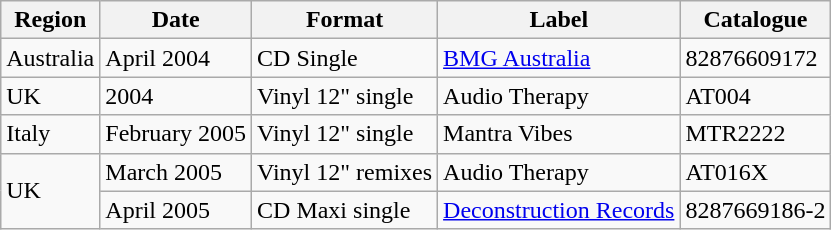<table class=wikitable>
<tr>
<th>Region</th>
<th>Date</th>
<th>Format</th>
<th>Label</th>
<th>Catalogue</th>
</tr>
<tr>
<td>Australia</td>
<td>April 2004</td>
<td>CD Single</td>
<td><a href='#'>BMG Australia</a></td>
<td>82876609172</td>
</tr>
<tr>
<td>UK</td>
<td>2004</td>
<td>Vinyl 12" single</td>
<td>Audio Therapy</td>
<td>AT004</td>
</tr>
<tr>
<td>Italy</td>
<td>February 2005</td>
<td>Vinyl 12" single</td>
<td>Mantra Vibes</td>
<td>MTR2222</td>
</tr>
<tr>
<td rowspan="2">UK</td>
<td>March 2005</td>
<td>Vinyl 12" remixes</td>
<td>Audio Therapy</td>
<td>AT016X</td>
</tr>
<tr>
<td>April 2005</td>
<td>CD Maxi single</td>
<td><a href='#'>Deconstruction Records</a></td>
<td>8287669186-2</td>
</tr>
</table>
